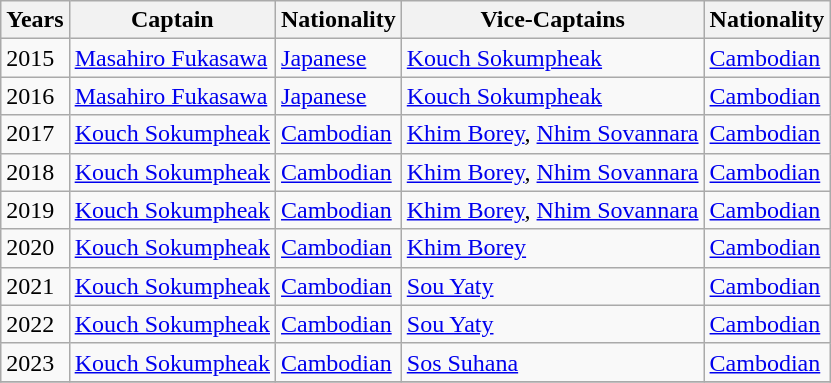<table class="wikitable" border="5">
<tr>
<th>Years</th>
<th>Captain</th>
<th>Nationality</th>
<th>Vice-Captains</th>
<th>Nationality</th>
</tr>
<tr>
<td>2015</td>
<td><a href='#'>Masahiro Fukasawa</a></td>
<td> <a href='#'>Japanese</a></td>
<td><a href='#'>Kouch Sokumpheak</a></td>
<td> <a href='#'>Cambodian</a></td>
</tr>
<tr>
<td>2016</td>
<td><a href='#'>Masahiro Fukasawa</a></td>
<td> <a href='#'>Japanese</a></td>
<td><a href='#'>Kouch Sokumpheak</a></td>
<td> <a href='#'>Cambodian</a></td>
</tr>
<tr>
<td>2017</td>
<td><a href='#'>Kouch Sokumpheak</a></td>
<td> <a href='#'>Cambodian</a></td>
<td><a href='#'>Khim Borey</a>, <a href='#'>Nhim Sovannara</a></td>
<td> <a href='#'>Cambodian</a></td>
</tr>
<tr>
<td>2018</td>
<td><a href='#'>Kouch Sokumpheak</a></td>
<td> <a href='#'>Cambodian</a></td>
<td><a href='#'>Khim Borey</a>, <a href='#'>Nhim Sovannara</a></td>
<td> <a href='#'>Cambodian</a></td>
</tr>
<tr>
<td>2019</td>
<td><a href='#'>Kouch Sokumpheak</a></td>
<td> <a href='#'>Cambodian</a></td>
<td><a href='#'>Khim Borey</a>, <a href='#'>Nhim Sovannara</a></td>
<td> <a href='#'>Cambodian</a></td>
</tr>
<tr>
<td>2020</td>
<td><a href='#'>Kouch Sokumpheak</a></td>
<td> <a href='#'>Cambodian</a></td>
<td><a href='#'>Khim Borey</a></td>
<td> <a href='#'>Cambodian</a></td>
</tr>
<tr>
<td>2021</td>
<td><a href='#'>Kouch Sokumpheak</a></td>
<td> <a href='#'>Cambodian</a></td>
<td><a href='#'>Sou Yaty</a></td>
<td> <a href='#'>Cambodian</a></td>
</tr>
<tr>
<td>2022</td>
<td><a href='#'>Kouch Sokumpheak</a></td>
<td> <a href='#'>Cambodian</a></td>
<td><a href='#'>Sou Yaty</a></td>
<td> <a href='#'>Cambodian</a></td>
</tr>
<tr>
<td>2023</td>
<td><a href='#'>Kouch Sokumpheak</a></td>
<td> <a href='#'>Cambodian</a></td>
<td><a href='#'>Sos Suhana</a></td>
<td> <a href='#'>Cambodian</a></td>
</tr>
<tr>
</tr>
</table>
